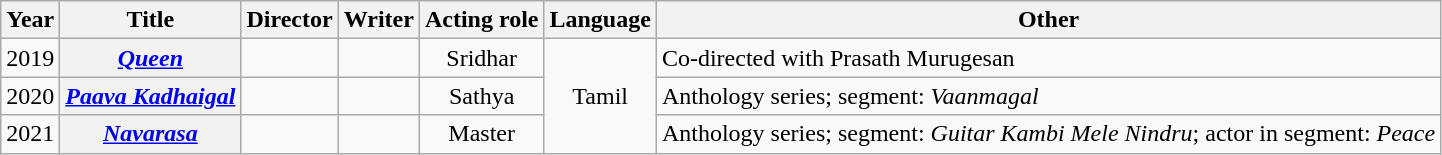<table class="wikitable plainrowheaders sortable">
<tr>
<th scope="col">Year</th>
<th scope="col">Title</th>
<th scope="col">Director</th>
<th scope="col">Writer</th>
<th scope="col">Acting role</th>
<th scope="col">Language</th>
<th scope="col">Other</th>
</tr>
<tr>
<td style="text-align:center;">2019</td>
<th scope="row"><em><a href='#'>Queen</a></em></th>
<td></td>
<td></td>
<td style="text-align:center;">Sridhar</td>
<td rowspan="3" style="text-align:center;">Tamil</td>
<td>Co-directed with Prasath Murugesan</td>
</tr>
<tr>
<td style="text-align:center;">2020</td>
<th scope="row"><em><a href='#'>Paava Kadhaigal</a></em></th>
<td></td>
<td></td>
<td style="text-align:center;">Sathya</td>
<td>Anthology series; segment: <em>Vaanmagal</em></td>
</tr>
<tr>
<td style="text-align:center;">2021</td>
<th scope="row"><em><a href='#'>Navarasa</a></em></th>
<td></td>
<td></td>
<td style="text-align:center;">Master</td>
<td>Anthology series; segment: <em>Guitar Kambi Mele Nindru</em>; actor in segment: <em>Peace</em></td>
</tr>
</table>
